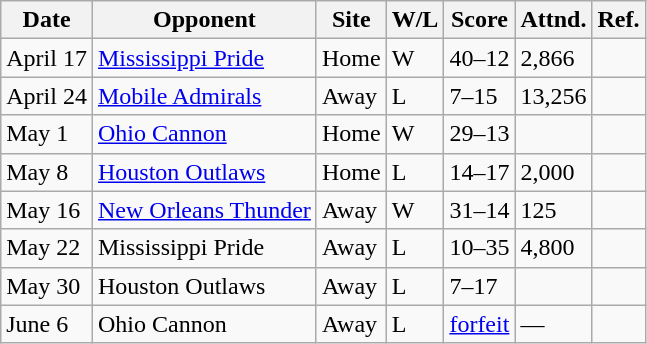<table class="wikitable">
<tr>
<th>Date</th>
<th>Opponent</th>
<th>Site</th>
<th>W/L</th>
<th>Score</th>
<th>Attnd.</th>
<th>Ref.</th>
</tr>
<tr>
<td>April 17</td>
<td><a href='#'>Mississippi Pride</a></td>
<td>Home</td>
<td>W</td>
<td>40–12</td>
<td>2,866</td>
<td></td>
</tr>
<tr>
<td>April 24</td>
<td><a href='#'>Mobile Admirals</a></td>
<td>Away</td>
<td>L</td>
<td>7–15</td>
<td>13,256</td>
<td></td>
</tr>
<tr>
<td>May 1</td>
<td><a href='#'>Ohio Cannon</a></td>
<td>Home</td>
<td>W</td>
<td>29–13</td>
<td></td>
<td></td>
</tr>
<tr>
<td>May 8</td>
<td><a href='#'>Houston Outlaws</a></td>
<td>Home</td>
<td>L</td>
<td>14–17</td>
<td>2,000</td>
<td></td>
</tr>
<tr>
<td>May 16</td>
<td><a href='#'>New Orleans Thunder</a></td>
<td>Away</td>
<td>W</td>
<td>31–14</td>
<td>125</td>
<td></td>
</tr>
<tr>
<td>May 22</td>
<td>Mississippi Pride</td>
<td>Away</td>
<td>L</td>
<td>10–35</td>
<td>4,800</td>
<td></td>
</tr>
<tr>
<td>May 30</td>
<td>Houston Outlaws</td>
<td>Away</td>
<td>L</td>
<td>7–17</td>
<td></td>
<td></td>
</tr>
<tr>
<td>June 6</td>
<td>Ohio Cannon</td>
<td>Away</td>
<td>L</td>
<td><a href='#'>forfeit</a></td>
<td>—</td>
<td></td>
</tr>
</table>
